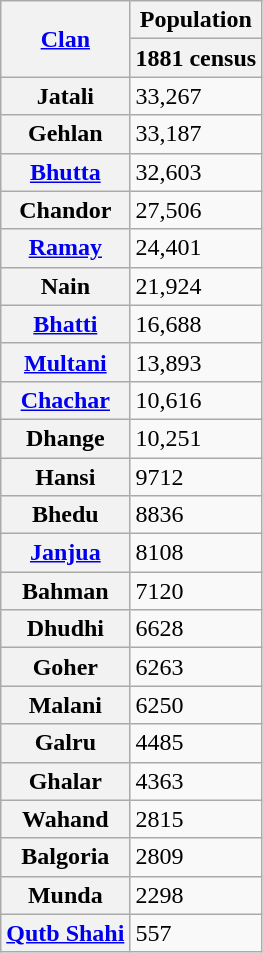<table class="wikitable sortable">
<tr>
<th rowspan="2"><a href='#'>Clan</a></th>
<th colspan="1">Population</th>
</tr>
<tr>
<th>1881 census</th>
</tr>
<tr>
<th>Jatali</th>
<td>33,267</td>
</tr>
<tr>
<th>Gehlan</th>
<td>33,187</td>
</tr>
<tr>
<th><a href='#'>Bhutta</a></th>
<td>32,603</td>
</tr>
<tr>
<th>Chandor</th>
<td>27,506</td>
</tr>
<tr>
<th><a href='#'>Ramay</a></th>
<td>24,401</td>
</tr>
<tr>
<th>Nain</th>
<td>21,924</td>
</tr>
<tr>
<th><a href='#'>Bhatti</a></th>
<td>16,688</td>
</tr>
<tr>
<th><a href='#'>Multani</a></th>
<td>13,893</td>
</tr>
<tr>
<th><a href='#'>Chachar</a></th>
<td>10,616</td>
</tr>
<tr>
<th>Dhange</th>
<td>10,251</td>
</tr>
<tr>
<th>Hansi</th>
<td>9712</td>
</tr>
<tr>
<th>Bhedu</th>
<td>8836</td>
</tr>
<tr>
<th><a href='#'>Janjua</a></th>
<td>8108</td>
</tr>
<tr>
<th>Bahman</th>
<td>7120</td>
</tr>
<tr>
<th>Dhudhi</th>
<td>6628</td>
</tr>
<tr>
<th>Goher</th>
<td>6263</td>
</tr>
<tr>
<th>Malani</th>
<td>6250</td>
</tr>
<tr>
<th>Galru</th>
<td>4485</td>
</tr>
<tr>
<th>Ghalar</th>
<td>4363</td>
</tr>
<tr>
<th>Wahand</th>
<td>2815</td>
</tr>
<tr>
<th>Balgoria</th>
<td>2809</td>
</tr>
<tr>
<th>Munda</th>
<td>2298</td>
</tr>
<tr>
<th><a href='#'>Qutb Shahi</a></th>
<td>557</td>
</tr>
</table>
